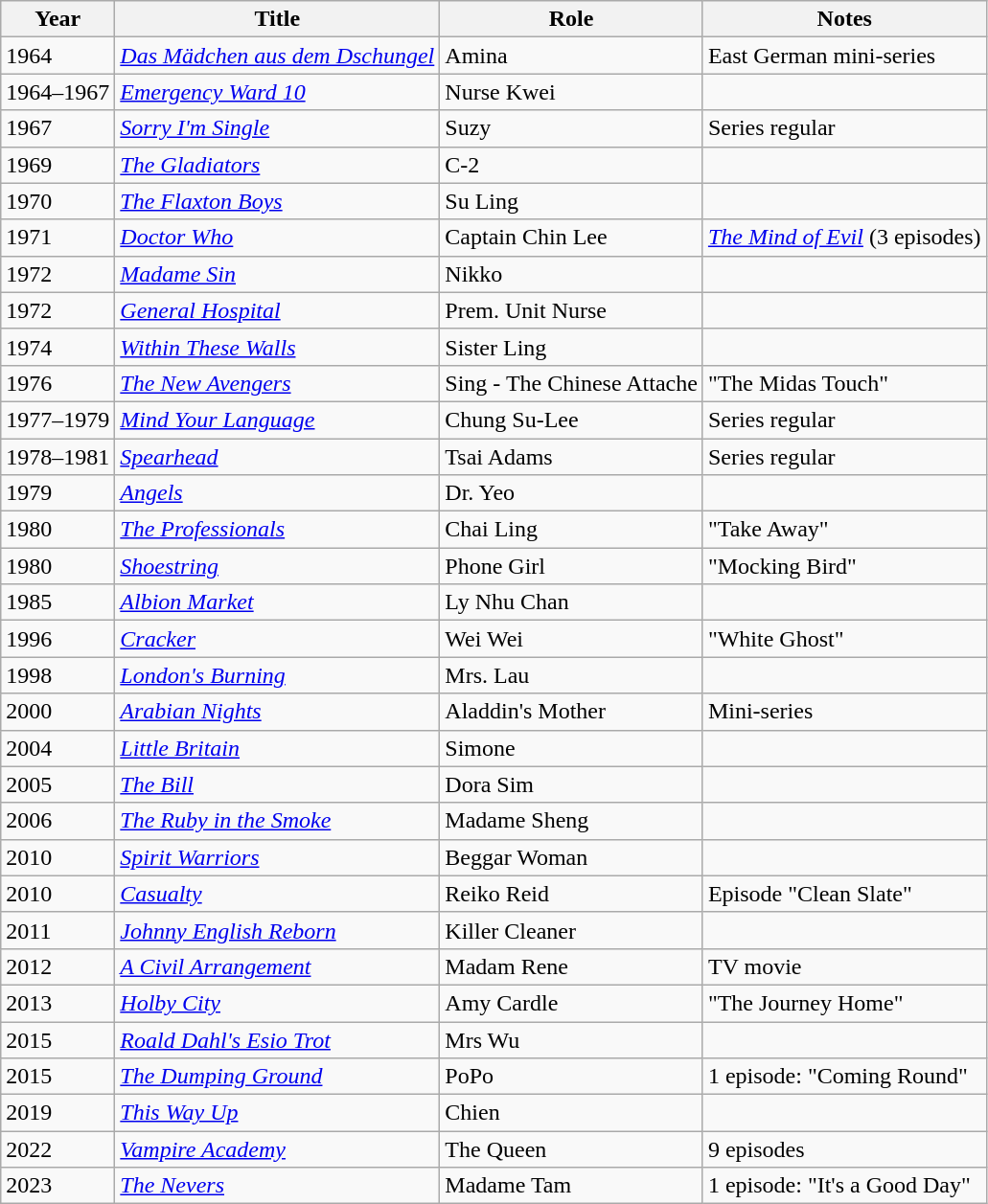<table class="wikitable sortable">
<tr>
<th>Year</th>
<th>Title</th>
<th>Role</th>
<th class="unsortable">Notes</th>
</tr>
<tr>
<td>1964</td>
<td><em><a href='#'>Das Mädchen aus dem Dschungel</a></em></td>
<td>Amina</td>
<td>East German mini-series</td>
</tr>
<tr>
<td>1964–1967</td>
<td><em><a href='#'>Emergency Ward 10</a></em></td>
<td>Nurse Kwei</td>
</tr>
<tr>
<td>1967</td>
<td><em><a href='#'>Sorry I'm Single</a></em></td>
<td>Suzy</td>
<td>Series regular</td>
</tr>
<tr>
<td>1969</td>
<td><em><a href='#'>The Gladiators</a></em></td>
<td>C-2</td>
<td></td>
</tr>
<tr>
<td>1970</td>
<td><em><a href='#'>The Flaxton Boys</a></em></td>
<td>Su Ling</td>
<td></td>
</tr>
<tr>
<td>1971</td>
<td><em><a href='#'>Doctor Who</a></em></td>
<td>Captain Chin Lee</td>
<td><em><a href='#'>The Mind of Evil</a></em> (3 episodes)</td>
</tr>
<tr>
<td>1972</td>
<td><em><a href='#'>Madame Sin</a></em></td>
<td>Nikko</td>
<td></td>
</tr>
<tr>
<td>1972</td>
<td><em><a href='#'>General Hospital</a></em></td>
<td>Prem. Unit Nurse</td>
<td></td>
</tr>
<tr>
<td>1974</td>
<td><em><a href='#'>Within These Walls</a></em></td>
<td>Sister Ling</td>
<td></td>
</tr>
<tr>
<td>1976</td>
<td><em><a href='#'>The New Avengers</a></em></td>
<td>Sing - The Chinese Attache</td>
<td>"The Midas Touch"</td>
</tr>
<tr>
<td>1977–1979</td>
<td><em><a href='#'>Mind Your Language</a></em></td>
<td>Chung Su-Lee</td>
<td>Series regular</td>
</tr>
<tr>
<td>1978–1981</td>
<td><em><a href='#'>Spearhead</a></em></td>
<td>Tsai Adams</td>
<td>Series regular</td>
</tr>
<tr>
<td>1979</td>
<td><em><a href='#'>Angels</a></em></td>
<td>Dr. Yeo</td>
<td></td>
</tr>
<tr>
<td>1980</td>
<td><em><a href='#'>The Professionals</a></em></td>
<td>Chai Ling</td>
<td>"Take Away"</td>
</tr>
<tr>
<td>1980</td>
<td><em><a href='#'>Shoestring</a></em></td>
<td>Phone Girl</td>
<td>"Mocking Bird"</td>
</tr>
<tr>
<td>1985</td>
<td><em><a href='#'>Albion Market</a></em></td>
<td>Ly Nhu Chan</td>
<td></td>
</tr>
<tr>
<td>1996</td>
<td><em><a href='#'>Cracker</a></em></td>
<td>Wei Wei</td>
<td>"White Ghost"</td>
</tr>
<tr>
<td>1998</td>
<td><em><a href='#'>London's Burning</a></em></td>
<td>Mrs. Lau</td>
<td></td>
</tr>
<tr>
<td>2000</td>
<td><em><a href='#'>Arabian Nights</a></em></td>
<td>Aladdin's Mother</td>
<td>Mini-series</td>
</tr>
<tr>
<td>2004</td>
<td><em><a href='#'>Little Britain</a></em></td>
<td>Simone</td>
<td></td>
</tr>
<tr>
<td>2005</td>
<td><em><a href='#'>The Bill</a></em></td>
<td>Dora Sim</td>
<td></td>
</tr>
<tr>
<td>2006</td>
<td><em><a href='#'>The Ruby in the Smoke</a></em></td>
<td>Madame Sheng</td>
<td></td>
</tr>
<tr>
<td>2010</td>
<td><em><a href='#'>Spirit Warriors</a></em></td>
<td>Beggar Woman</td>
<td></td>
</tr>
<tr>
<td>2010</td>
<td><em><a href='#'>Casualty</a></em></td>
<td>Reiko Reid</td>
<td>Episode "Clean Slate"</td>
</tr>
<tr>
<td>2011</td>
<td><em><a href='#'>Johnny English Reborn</a></em></td>
<td>Killer Cleaner</td>
<td></td>
</tr>
<tr>
<td>2012</td>
<td><em><a href='#'>A Civil Arrangement</a></em></td>
<td>Madam Rene</td>
<td>TV movie</td>
</tr>
<tr>
<td>2013</td>
<td><em><a href='#'>Holby City</a></em></td>
<td>Amy Cardle</td>
<td>"The Journey Home"</td>
</tr>
<tr>
<td>2015</td>
<td><em><a href='#'>Roald Dahl's Esio Trot</a></em></td>
<td>Mrs Wu</td>
<td></td>
</tr>
<tr>
<td>2015</td>
<td><em><a href='#'>The Dumping Ground</a></em></td>
<td>PoPo</td>
<td>1 episode: "Coming Round"</td>
</tr>
<tr>
<td>2019</td>
<td><em><a href='#'>This Way Up</a></em></td>
<td>Chien</td>
<td></td>
</tr>
<tr>
<td>2022</td>
<td><em><a href='#'>Vampire Academy</a></em></td>
<td>The Queen</td>
<td>9 episodes</td>
</tr>
<tr>
<td>2023</td>
<td><em><a href='#'>The Nevers</a></em></td>
<td>Madame Tam</td>
<td>1 episode: "It's a Good Day"</td>
</tr>
</table>
